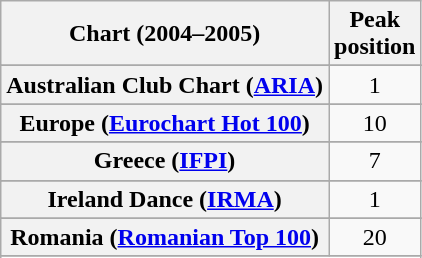<table class="wikitable sortable plainrowheaders" style="text-align:center">
<tr>
<th>Chart (2004–2005)</th>
<th>Peak<br>position</th>
</tr>
<tr>
</tr>
<tr>
<th scope="row">Australian Club Chart (<a href='#'>ARIA</a>)</th>
<td>1</td>
</tr>
<tr>
</tr>
<tr>
</tr>
<tr>
</tr>
<tr>
</tr>
<tr>
<th scope="row">Europe (<a href='#'>Eurochart Hot 100</a>)</th>
<td>10</td>
</tr>
<tr>
</tr>
<tr>
</tr>
<tr>
<th scope="row">Greece (<a href='#'>IFPI</a>)</th>
<td>7</td>
</tr>
<tr>
</tr>
<tr>
</tr>
<tr>
</tr>
<tr>
</tr>
<tr>
<th scope="row">Ireland Dance (<a href='#'>IRMA</a>)</th>
<td>1</td>
</tr>
<tr>
</tr>
<tr>
</tr>
<tr>
</tr>
<tr>
<th scope="row">Romania (<a href='#'>Romanian Top 100</a>)</th>
<td>20</td>
</tr>
<tr>
</tr>
<tr>
</tr>
<tr>
</tr>
<tr>
</tr>
<tr>
</tr>
<tr>
</tr>
<tr>
</tr>
</table>
